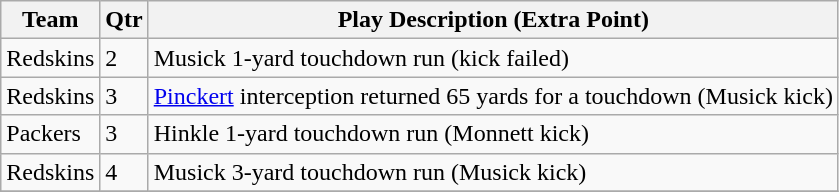<table class="wikitable">
<tr>
<th><strong>Team</strong></th>
<th><strong>Qtr</strong></th>
<th><strong>Play Description (Extra Point)</strong></th>
</tr>
<tr>
<td>Redskins</td>
<td>2</td>
<td>Musick 1-yard touchdown run (kick failed)</td>
</tr>
<tr>
<td>Redskins</td>
<td>3</td>
<td><a href='#'>Pinckert</a> interception returned 65 yards for a touchdown (Musick kick)</td>
</tr>
<tr>
<td>Packers</td>
<td>3</td>
<td>Hinkle 1-yard touchdown run (Monnett kick)</td>
</tr>
<tr>
<td>Redskins</td>
<td>4</td>
<td>Musick 3-yard touchdown run (Musick kick)</td>
</tr>
<tr>
</tr>
</table>
